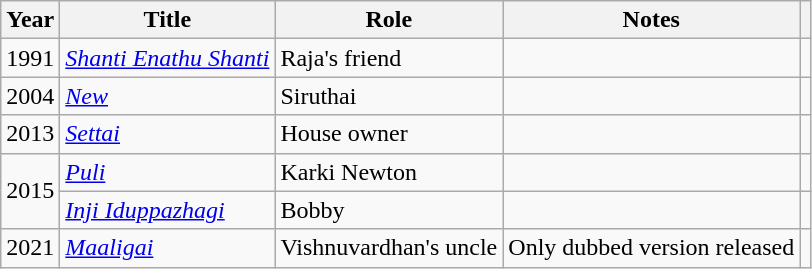<table class="wikitable sortable">
<tr>
<th scope="col">Year</th>
<th scope="col">Title</th>
<th scope="col">Role</th>
<th scope="col" class="unsortable">Notes</th>
<th scope="col" class="unsortable" ></th>
</tr>
<tr>
<td>1991</td>
<td><em><a href='#'>Shanti Enathu Shanti</a></em></td>
<td>Raja's friend</td>
<td></td>
<td></td>
</tr>
<tr>
<td>2004</td>
<td><em><a href='#'>New</a></em></td>
<td>Siruthai</td>
<td></td>
<td></td>
</tr>
<tr>
<td>2013</td>
<td><em><a href='#'>Settai</a></em></td>
<td>House owner</td>
<td></td>
<td></td>
</tr>
<tr>
<td rowspan="2">2015</td>
<td><em> <a href='#'>Puli</a></em></td>
<td>Karki Newton</td>
<td></td>
<td></td>
</tr>
<tr>
<td><em><a href='#'>Inji Iduppazhagi</a></em></td>
<td>Bobby</td>
<td></td>
<td></td>
</tr>
<tr>
<td>2021</td>
<td><em><a href='#'>Maaligai</a></em></td>
<td>Vishnuvardhan's uncle</td>
<td>Only dubbed version released</td>
<td></td>
</tr>
</table>
